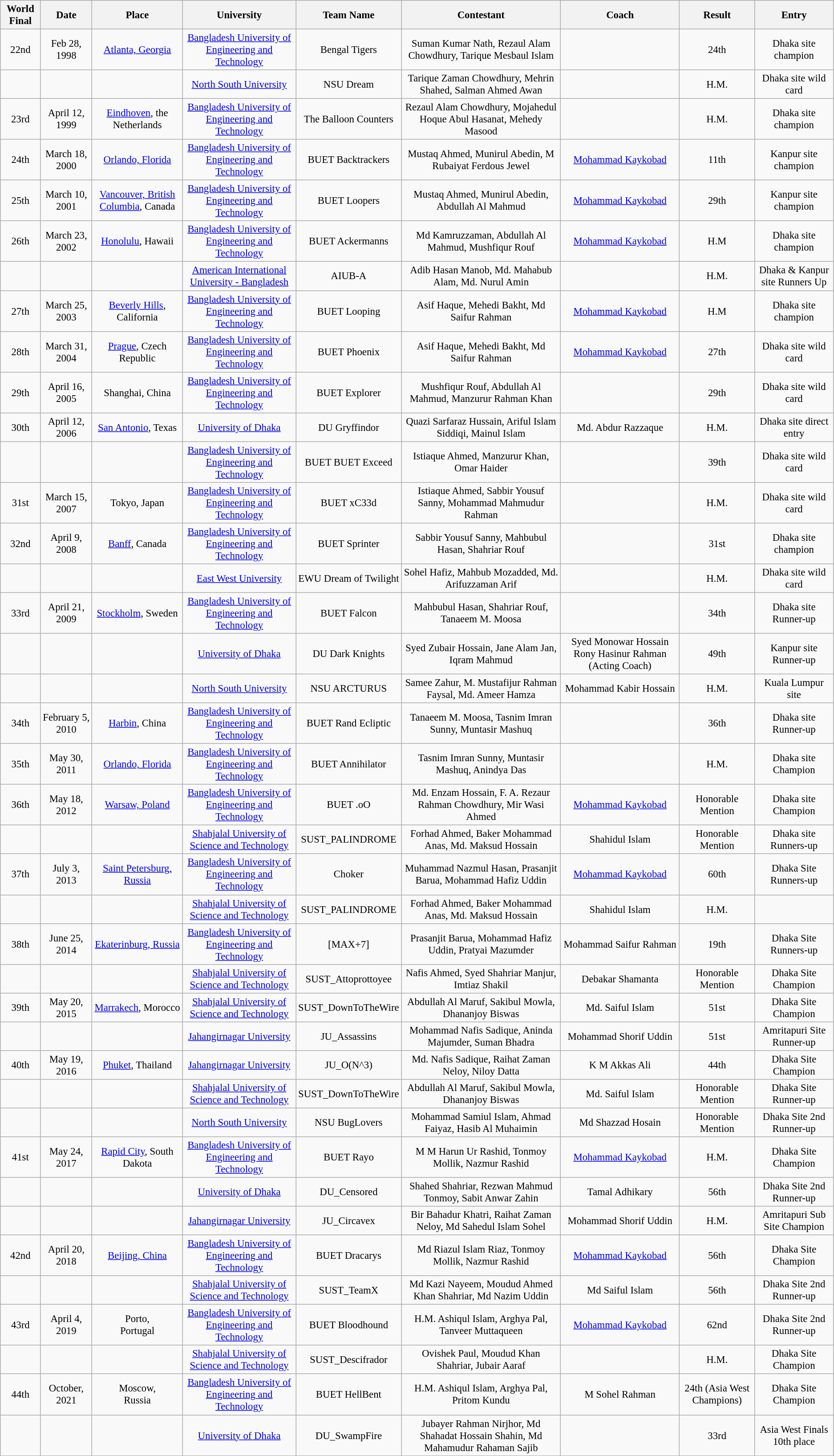<table class="wikitable" style="text-align:center; font-size:95%">
<tr>
<th>World Final</th>
<th>Date</th>
<th>Place</th>
<th>University</th>
<th>Team Name</th>
<th>Contestant</th>
<th>Coach</th>
<th>Result</th>
<th>Entry</th>
</tr>
<tr>
<td>22nd</td>
<td>Feb 28, 1998</td>
<td><a href='#'>Atlanta, Georgia</a></td>
<td><a href='#'>Bangladesh University of Engineering and Technology</a></td>
<td>Bengal Tigers</td>
<td>Suman Kumar Nath, Rezaul Alam Chowdhury, Tarique Mesbaul Islam</td>
<td></td>
<td>24th</td>
<td>Dhaka site champion</td>
</tr>
<tr>
<td></td>
<td></td>
<td></td>
<td><a href='#'>North South University</a></td>
<td>NSU Dream</td>
<td>Tarique Zaman Chowdhury, Mehrin Shahed, Salman Ahmed Awan</td>
<td></td>
<td>H.M.</td>
<td>Dhaka site wild card</td>
</tr>
<tr>
<td>23rd</td>
<td>April 12, 1999</td>
<td><a href='#'>Eindhoven</a>, the Netherlands</td>
<td><a href='#'>Bangladesh University of Engineering and Technology</a></td>
<td>The Balloon Counters</td>
<td>Rezaul Alam Chowdhury, Mojahedul Hoque Abul Hasanat, Mehedy Masood</td>
<td></td>
<td>H.M.</td>
<td>Dhaka site champion</td>
</tr>
<tr>
<td>24th</td>
<td>March 18, 2000</td>
<td><a href='#'>Orlando, Florida</a></td>
<td><a href='#'>Bangladesh University of Engineering and Technology</a></td>
<td>BUET Backtrackers</td>
<td>Mustaq Ahmed, Munirul Abedin, M Rubaiyat Ferdous Jewel</td>
<td><a href='#'>Mohammad Kaykobad</a></td>
<td>11th</td>
<td>Kanpur site champion</td>
</tr>
<tr>
<td>25th</td>
<td>March 10, 2001</td>
<td><a href='#'>Vancouver, British Columbia</a>, Canada</td>
<td><a href='#'>Bangladesh University of Engineering and Technology</a></td>
<td>BUET Loopers</td>
<td>Mustaq Ahmed, Munirul Abedin, Abdullah Al Mahmud</td>
<td><a href='#'>Mohammad Kaykobad</a></td>
<td>29th</td>
<td>Kanpur site champion</td>
</tr>
<tr>
<td>26th</td>
<td>March 23, 2002</td>
<td><a href='#'>Honolulu</a>, Hawaii</td>
<td><a href='#'>Bangladesh University of Engineering and Technology</a></td>
<td>BUET Ackermanns</td>
<td>Md Kamruzzaman, Abdullah Al Mahmud, Mushfiqur Rouf</td>
<td><a href='#'>Mohammad Kaykobad</a></td>
<td>H.M</td>
<td>Dhaka site champion</td>
</tr>
<tr>
<td></td>
<td></td>
<td></td>
<td><a href='#'>American International University - Bangladesh</a></td>
<td>AIUB-A</td>
<td>Adib Hasan Manob, Md. Mahabub Alam, Md. Nurul Amin</td>
<td></td>
<td>H.M.</td>
<td>Dhaka & Kanpur site Runners Up</td>
</tr>
<tr>
<td>27th</td>
<td>March 25, 2003</td>
<td><a href='#'>Beverly Hills</a>, California</td>
<td><a href='#'>Bangladesh University of Engineering and Technology</a></td>
<td>BUET Looping</td>
<td>Asif Haque, Mehedi Bakht, Md Saifur Rahman</td>
<td><a href='#'>Mohammad Kaykobad</a></td>
<td>H.M</td>
<td>Dhaka site champion</td>
</tr>
<tr>
<td>28th</td>
<td>March 31, 2004</td>
<td><a href='#'>Prague</a>, Czech Republic</td>
<td><a href='#'>Bangladesh University of Engineering and Technology</a></td>
<td>BUET Phoenix</td>
<td>Asif Haque, Mehedi Bakht, Md Saifur Rahman</td>
<td><a href='#'>Mohammad Kaykobad</a></td>
<td>27th</td>
<td>Dhaka site wild card</td>
</tr>
<tr>
<td>29th</td>
<td>April 16, 2005</td>
<td>Shanghai, China</td>
<td><a href='#'>Bangladesh University of Engineering and Technology</a></td>
<td>BUET Explorer</td>
<td>Mushfiqur Rouf, Abdullah Al Mahmud, Manzurur Rahman Khan</td>
<td></td>
<td>29th</td>
<td>Dhaka site wild card</td>
</tr>
<tr>
<td>30th</td>
<td>April 12, 2006</td>
<td><a href='#'>San Antonio</a>, Texas</td>
<td><a href='#'>University of Dhaka</a></td>
<td>DU Gryffindor</td>
<td>Quazi Sarfaraz Hussain, Ariful Islam Siddiqi, Mainul Islam</td>
<td>Md. Abdur Razzaque</td>
<td>H.M.</td>
<td>Dhaka site direct entry</td>
</tr>
<tr>
<td></td>
<td></td>
<td></td>
<td><a href='#'>Bangladesh University of Engineering and Technology</a></td>
<td>BUET BUET Exceed</td>
<td>Istiaque Ahmed, Manzurur Khan, Omar Haider</td>
<td></td>
<td>39th</td>
<td>Dhaka site wild card</td>
</tr>
<tr>
<td>31st</td>
<td>March 15, 2007</td>
<td>Tokyo, Japan</td>
<td><a href='#'>Bangladesh University of Engineering and Technology</a></td>
<td>BUET xC33d</td>
<td>Istiaque Ahmed, Sabbir Yousuf Sanny, Mohammad Mahmudur Rahman</td>
<td></td>
<td>H.M.</td>
<td>Dhaka site wild card</td>
</tr>
<tr>
<td>32nd</td>
<td>April 9, 2008</td>
<td><a href='#'>Banff</a>, Canada</td>
<td><a href='#'>Bangladesh University of Engineering and Technology</a></td>
<td>BUET Sprinter</td>
<td>Sabbir Yousuf Sanny, Mahbubul Hasan, Shahriar Rouf</td>
<td></td>
<td>31st</td>
<td>Dhaka site champion</td>
</tr>
<tr>
<td></td>
<td></td>
<td></td>
<td><a href='#'>East West University</a></td>
<td>EWU Dream of Twilight</td>
<td>Sohel Hafiz, Mahbub Mozadded, Md. Arifuzzaman Arif</td>
<td></td>
<td>H.M.</td>
<td>Dhaka site wild card</td>
</tr>
<tr>
<td>33rd</td>
<td>April 21, 2009</td>
<td><a href='#'>Stockholm</a>, Sweden</td>
<td><a href='#'>Bangladesh University of Engineering and Technology</a></td>
<td>BUET Falcon</td>
<td>Mahbubul Hasan, Shahriar Rouf, Tanaeem M. Moosa</td>
<td></td>
<td>34th</td>
<td>Dhaka site Runner-up</td>
</tr>
<tr>
<td></td>
<td></td>
<td></td>
<td><a href='#'>University of Dhaka</a></td>
<td>DU Dark Knights</td>
<td>Syed Zubair Hossain, Jane Alam Jan, Iqram Mahmud</td>
<td>Syed Monowar Hossain Rony Hasinur Rahman (Acting Coach)</td>
<td>49th</td>
<td>Kanpur site Runner-up</td>
</tr>
<tr>
<td></td>
<td></td>
<td></td>
<td><a href='#'>North South University</a></td>
<td>NSU ARCTURUS</td>
<td>Samee Zahur, M. Mustafijur Rahman Faysal, Md. Ameer Hamza</td>
<td>Mohammad Kabir Hossain</td>
<td>H.M.</td>
<td>Kuala Lumpur site</td>
</tr>
<tr>
<td>34th</td>
<td>February 5, 2010</td>
<td><a href='#'>Harbin</a>, China</td>
<td><a href='#'>Bangladesh University of Engineering and Technology</a></td>
<td>BUET Rand Ecliptic</td>
<td>Tanaeem M. Moosa, Tasnim Imran Sunny, Muntasir Mashuq</td>
<td></td>
<td>36th</td>
<td>Dhaka site Runner-up</td>
</tr>
<tr>
<td>35th</td>
<td>May 30, 2011</td>
<td><a href='#'>Orlando, Florida</a></td>
<td><a href='#'>Bangladesh University of Engineering and Technology</a></td>
<td>BUET Annihilator</td>
<td>Tasnim Imran Sunny, Muntasir Mashuq, Anindya Das</td>
<td></td>
<td>H.M.</td>
<td>Dhaka site Champion</td>
</tr>
<tr>
<td>36th</td>
<td>May 18, 2012</td>
<td><a href='#'>Warsaw, Poland</a></td>
<td><a href='#'>Bangladesh University of Engineering and Technology</a></td>
<td>BUET .oO</td>
<td>Md. Enzam Hossain, F. A. Rezaur Rahman Chowdhury, Mir Wasi Ahmed</td>
<td><a href='#'>Mohammad Kaykobad</a></td>
<td>Honorable Mention</td>
<td>Dhaka site Champion</td>
</tr>
<tr>
<td></td>
<td></td>
<td></td>
<td><a href='#'>Shahjalal University of Science and Technology</a></td>
<td>SUST_PALINDROME</td>
<td>Forhad Ahmed, Baker Mohammad Anas, Md. Maksud Hossain</td>
<td>Shahidul Islam</td>
<td>Honorable Mention</td>
<td>Dhaka site Runners-up</td>
</tr>
<tr>
<td>37th</td>
<td>July 3, 2013</td>
<td><a href='#'>Saint Petersburg, Russia</a></td>
<td><a href='#'>Bangladesh University of Engineering and Technology</a></td>
<td>Choker</td>
<td>Muhammad Nazmul Hasan, Prasanjit Barua, Mohammad Hafiz Uddin</td>
<td><a href='#'>Mohammad Kaykobad</a></td>
<td>60th</td>
<td>Dhaka Site Runners-up</td>
</tr>
<tr>
<td></td>
<td></td>
<td></td>
<td><a href='#'>Shahjalal University of Science and Technology</a></td>
<td>SUST_PALINDROME</td>
<td>Forhad Ahmed, Baker Mohammad Anas, Md. Maksud Hossain</td>
<td>Shahidul Islam</td>
<td>H.M.</td>
<td></td>
</tr>
<tr>
<td>38th</td>
<td>June 25, 2014</td>
<td><a href='#'>Ekaterinburg, Russia</a></td>
<td><a href='#'>Bangladesh University of Engineering and Technology</a></td>
<td>[MAX+7]</td>
<td>Prasanjit Barua, Mohammad Hafiz Uddin, Pratyai Mazumder</td>
<td>Mohammad Saifur Rahman</td>
<td>19th</td>
<td>Dhaka Site Runners-up</td>
</tr>
<tr>
<td></td>
<td></td>
<td></td>
<td><a href='#'>Shahjalal University of Science and Technology</a></td>
<td>SUST_Attoprottoyee</td>
<td>Nafis Ahmed, Syed Shahriar Manjur, Imtiaz Shakil</td>
<td>Debakar Shamanta</td>
<td>Honorable Mention</td>
<td>Dhaka Site Champion</td>
</tr>
<tr>
<td>39th</td>
<td>May 20, 2015</td>
<td><a href='#'>Marrakech</a>, Morocco</td>
<td><a href='#'>Shahjalal University of Science and Technology</a></td>
<td>SUST_DownToTheWire</td>
<td>Abdullah Al Maruf, Sakibul Mowla, Dhananjoy Biswas</td>
<td>Md. Saiful Islam</td>
<td>51st</td>
<td>Dhaka Site Champion</td>
</tr>
<tr>
<td></td>
<td></td>
<td></td>
<td><a href='#'>Jahangirnagar University</a></td>
<td>JU_Assassins</td>
<td>Mohammad Nafis Sadique, Aninda Majumder, Suman Bhadra</td>
<td>Mohammad Shorif Uddin</td>
<td>51st</td>
<td>Amritapuri Site Runner-up</td>
</tr>
<tr>
<td>40th</td>
<td>May 19, 2016</td>
<td><a href='#'>Phuket</a>, Thailand</td>
<td><a href='#'>Jahangirnagar University</a></td>
<td>JU_O(N^3)</td>
<td>Md. Nafis Sadique, Raihat Zaman Neloy, Niloy Datta</td>
<td>K M Akkas Ali</td>
<td>44th</td>
<td>Dhaka Site Champion</td>
</tr>
<tr>
<td></td>
<td></td>
<td></td>
<td><a href='#'>Shahjalal University of Science and Technology</a></td>
<td>SUST_DownToTheWire</td>
<td>Abdullah Al Maruf, Sakibul Mowla, Dhananjoy Biswas</td>
<td>Md. Saiful Islam</td>
<td>Honorable Mention</td>
<td>Dhaka Site Runner-up</td>
</tr>
<tr>
<td></td>
<td></td>
<td></td>
<td><a href='#'>North South University</a></td>
<td>NSU BugLovers</td>
<td>Mohammad Samiul Islam, Ahmad Faiyaz, Hasib Al Muhaimin</td>
<td>Md Shazzad Hosain</td>
<td>Honorable Mention</td>
<td>Dhaka Site 2nd Runner-up</td>
</tr>
<tr>
<td>41st</td>
<td>May 24, 2017</td>
<td><a href='#'>Rapid City</a>, South Dakota</td>
<td><a href='#'>Bangladesh University of Engineering and Technology</a></td>
<td>BUET Rayo</td>
<td>M M Harun Ur Rashid, Tonmoy Mollik, Nazmur Rashid</td>
<td><a href='#'>Mohammad Kaykobad</a></td>
<td>H.M.</td>
<td>Dhaka Site Champion</td>
</tr>
<tr>
<td></td>
<td></td>
<td></td>
<td><a href='#'>University of Dhaka</a></td>
<td>DU_Censored</td>
<td>Shahed Shahriar, Rezwan Mahmud Tonmoy, Sabit Anwar Zahin</td>
<td>Tamal Adhikary</td>
<td>56th</td>
<td>Dhaka Site 2nd Runner-up</td>
</tr>
<tr>
<td></td>
<td></td>
<td></td>
<td><a href='#'>Jahangirnagar University</a></td>
<td>JU_Circavex</td>
<td>Bir Bahadur Khatri, Raihat Zaman Neloy, Md Sahedul Islam Sohel</td>
<td>Mohammad Shorif Uddin</td>
<td>H.M.</td>
<td>Amritapuri Sub Site Champion</td>
</tr>
<tr>
<td>42nd</td>
<td>April 20, 2018</td>
<td><a href='#'>Beijing, China</a></td>
<td><a href='#'>Bangladesh University of Engineering and Technology</a></td>
<td>BUET Dracarys</td>
<td>Md Riazul Islam Riaz, Tonmoy Mollik, Nazmur Rashid</td>
<td><a href='#'>Mohammad Kaykobad</a></td>
<td>56th</td>
<td>Dhaka Site Champion</td>
</tr>
<tr>
<td></td>
<td></td>
<td></td>
<td><a href='#'>Shahjalal University of Science and Technology</a></td>
<td>SUST_TeamX</td>
<td>Md Kazi Nayeem, Moudud Ahmed Khan Shahriar, Md Nazim Uddin</td>
<td>Md Saiful Islam</td>
<td>56th</td>
<td>Dhaka Site 2nd Runner-up</td>
</tr>
<tr>
<td>43rd</td>
<td>April 4,<br>2019</td>
<td>Porto,<br>Portugal</td>
<td><a href='#'>Bangladesh University of Engineering and Technology</a></td>
<td>BUET Bloodhound</td>
<td>H.M. Ashiqul Islam, Arghya Pal, Tanveer Muttaqueen</td>
<td><a href='#'>Mohammad Kaykobad</a></td>
<td>62nd</td>
<td>Dhaka Site 2nd Runner-up</td>
</tr>
<tr>
<td></td>
<td></td>
<td></td>
<td><a href='#'>Shahjalal University of Science and Technology</a></td>
<td>SUST_Descifrador</td>
<td>Ovishek Paul, Moudud Khan Shahriar, Jubair Aaraf</td>
<td></td>
<td>H.M.</td>
<td>Dhaka Site Champion</td>
</tr>
<tr>
<td>44th</td>
<td>October,<br>2021</td>
<td>Moscow,<br>Russia</td>
<td><a href='#'>Bangladesh University of Engineering and Technology</a></td>
<td>BUET HellBent</td>
<td>H.M. Ashiqul Islam, Arghya Pal, Pritom Kundu</td>
<td>M Sohel Rahman</td>
<td>24th (Asia West Champions)</td>
<td>Dhaka Site Champion</td>
</tr>
<tr>
<td></td>
<td></td>
<td></td>
<td><a href='#'>University of Dhaka</a></td>
<td>DU_SwampFire</td>
<td>Jubayer Rahman Nirjhor, Md Shahadat Hossain Shahin, Md Mahamudur Rahaman Sajib</td>
<td></td>
<td>33rd</td>
<td>Asia West Finals 10th place</td>
</tr>
</table>
